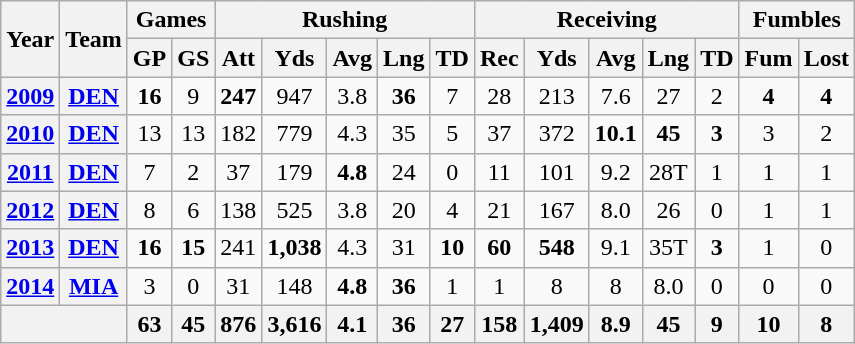<table class=wikitable style="text-align:center;">
<tr>
<th rowspan=2>Year</th>
<th rowspan=2>Team</th>
<th colspan=2>Games</th>
<th colspan=5>Rushing</th>
<th colspan=5>Receiving</th>
<th colspan=2>Fumbles</th>
</tr>
<tr>
<th>GP</th>
<th>GS</th>
<th>Att</th>
<th>Yds</th>
<th>Avg</th>
<th>Lng</th>
<th>TD</th>
<th>Rec</th>
<th>Yds</th>
<th>Avg</th>
<th>Lng</th>
<th>TD</th>
<th>Fum</th>
<th>Lost</th>
</tr>
<tr>
<th><a href='#'>2009</a></th>
<th><a href='#'>DEN</a></th>
<td><strong>16</strong></td>
<td>9</td>
<td><strong>247</strong></td>
<td>947</td>
<td>3.8</td>
<td><strong>36</strong></td>
<td>7</td>
<td>28</td>
<td>213</td>
<td>7.6</td>
<td>27</td>
<td>2</td>
<td><strong>4</strong></td>
<td><strong>4</strong></td>
</tr>
<tr>
<th><a href='#'>2010</a></th>
<th><a href='#'>DEN</a></th>
<td>13</td>
<td>13</td>
<td>182</td>
<td>779</td>
<td>4.3</td>
<td>35</td>
<td>5</td>
<td>37</td>
<td>372</td>
<td><strong>10.1</strong></td>
<td><strong>45</strong></td>
<td><strong>3</strong></td>
<td>3</td>
<td>2</td>
</tr>
<tr>
<th><a href='#'>2011</a></th>
<th><a href='#'>DEN</a></th>
<td>7</td>
<td>2</td>
<td>37</td>
<td>179</td>
<td><strong>4.8</strong></td>
<td>24</td>
<td>0</td>
<td>11</td>
<td>101</td>
<td>9.2</td>
<td>28T</td>
<td>1</td>
<td>1</td>
<td>1</td>
</tr>
<tr>
<th><a href='#'>2012</a></th>
<th><a href='#'>DEN</a></th>
<td>8</td>
<td>6</td>
<td>138</td>
<td>525</td>
<td>3.8</td>
<td>20</td>
<td>4</td>
<td>21</td>
<td>167</td>
<td>8.0</td>
<td>26</td>
<td>0</td>
<td>1</td>
<td>1</td>
</tr>
<tr>
<th><a href='#'>2013</a></th>
<th><a href='#'>DEN</a></th>
<td><strong>16</strong></td>
<td><strong>15</strong></td>
<td>241</td>
<td><strong>1,038</strong></td>
<td>4.3</td>
<td>31</td>
<td><strong>10</strong></td>
<td><strong>60</strong></td>
<td><strong>548</strong></td>
<td>9.1</td>
<td>35T</td>
<td><strong>3</strong></td>
<td>1</td>
<td>0</td>
</tr>
<tr>
<th><a href='#'>2014</a></th>
<th><a href='#'>MIA</a></th>
<td>3</td>
<td>0</td>
<td>31</td>
<td>148</td>
<td><strong>4.8</strong></td>
<td><strong>36</strong></td>
<td>1</td>
<td>1</td>
<td>8</td>
<td>8</td>
<td>8.0</td>
<td>0</td>
<td>0</td>
<td>0</td>
</tr>
<tr>
<th colspan="2"></th>
<th>63</th>
<th>45</th>
<th>876</th>
<th>3,616</th>
<th>4.1</th>
<th>36</th>
<th>27</th>
<th>158</th>
<th>1,409</th>
<th>8.9</th>
<th>45</th>
<th>9</th>
<th>10</th>
<th>8</th>
</tr>
</table>
